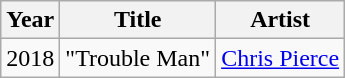<table class="wikitable sortable">
<tr>
<th>Year</th>
<th>Title</th>
<th>Artist</th>
</tr>
<tr>
<td>2018</td>
<td>"Trouble Man"</td>
<td><a href='#'>Chris Pierce</a></td>
</tr>
</table>
